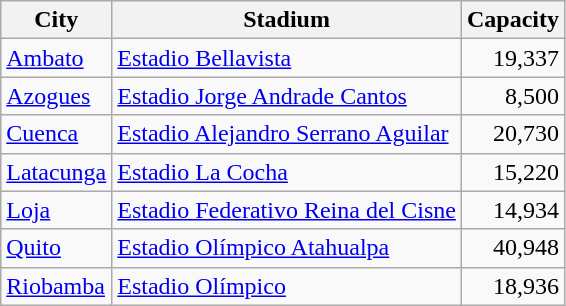<table class="wikitable sortable">
<tr>
<th>City</th>
<th>Stadium</th>
<th>Capacity</th>
</tr>
<tr>
<td><a href='#'>Ambato</a></td>
<td><a href='#'>Estadio Bellavista</a></td>
<td align=right>19,337</td>
</tr>
<tr>
<td><a href='#'>Azogues</a></td>
<td><a href='#'>Estadio Jorge Andrade Cantos</a></td>
<td align=right>8,500</td>
</tr>
<tr>
<td><a href='#'>Cuenca</a></td>
<td><a href='#'>Estadio Alejandro Serrano Aguilar</a></td>
<td align=right>20,730</td>
</tr>
<tr>
<td><a href='#'>Latacunga</a></td>
<td><a href='#'>Estadio La Cocha</a></td>
<td align=right>15,220</td>
</tr>
<tr>
<td><a href='#'>Loja</a></td>
<td><a href='#'>Estadio Federativo Reina del Cisne</a></td>
<td align=right>14,934</td>
</tr>
<tr>
<td><a href='#'>Quito</a></td>
<td><a href='#'>Estadio Olímpico Atahualpa</a></td>
<td align=right>40,948</td>
</tr>
<tr>
<td><a href='#'>Riobamba</a></td>
<td><a href='#'>Estadio Olímpico</a></td>
<td align=right>18,936</td>
</tr>
</table>
